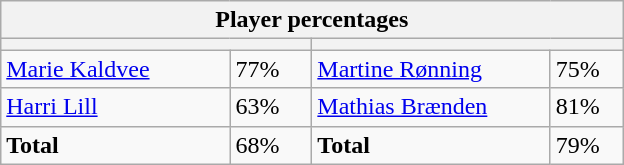<table class="wikitable">
<tr>
<th colspan=4 width=400>Player percentages</th>
</tr>
<tr>
<th colspan=2 width=200 style="white-space:nowrap;"></th>
<th colspan=2 width=200 style="white-space:nowrap;"></th>
</tr>
<tr>
<td><a href='#'>Marie Kaldvee</a></td>
<td>77%</td>
<td><a href='#'>Martine Rønning</a></td>
<td>75%</td>
</tr>
<tr>
<td><a href='#'>Harri Lill</a></td>
<td>63%</td>
<td><a href='#'>Mathias Brænden</a></td>
<td>81%</td>
</tr>
<tr>
<td><strong>Total</strong></td>
<td>68%</td>
<td><strong>Total</strong></td>
<td>79%</td>
</tr>
</table>
